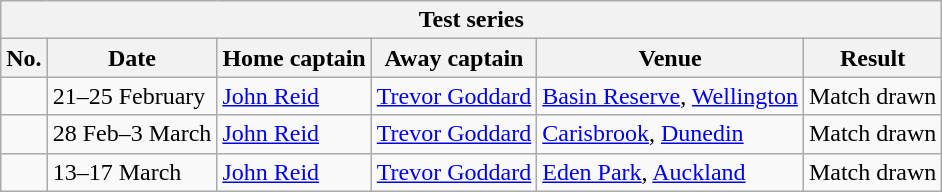<table class="wikitable">
<tr>
<th colspan="9">Test series</th>
</tr>
<tr>
<th>No.</th>
<th>Date</th>
<th>Home captain</th>
<th>Away captain</th>
<th>Venue</th>
<th>Result</th>
</tr>
<tr>
<td></td>
<td>21–25 February</td>
<td><a href='#'>John Reid</a></td>
<td><a href='#'>Trevor Goddard</a></td>
<td><a href='#'>Basin Reserve</a>, <a href='#'>Wellington</a></td>
<td>Match drawn</td>
</tr>
<tr>
<td></td>
<td>28 Feb–3 March</td>
<td><a href='#'>John Reid</a></td>
<td><a href='#'>Trevor Goddard</a></td>
<td><a href='#'>Carisbrook</a>, <a href='#'>Dunedin</a></td>
<td>Match drawn</td>
</tr>
<tr>
<td></td>
<td>13–17 March</td>
<td><a href='#'>John Reid</a></td>
<td><a href='#'>Trevor Goddard</a></td>
<td><a href='#'>Eden Park</a>, <a href='#'>Auckland</a></td>
<td>Match drawn</td>
</tr>
</table>
